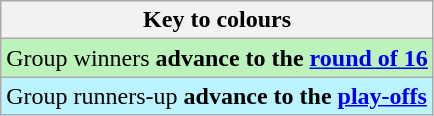<table class="wikitable">
<tr>
<th>Key to colours</th>
</tr>
<tr bgcolor=#BBF3BB>
<td>Group winners <strong>advance to the <a href='#'>round of 16</a></strong></td>
</tr>
<tr bgcolor=#BBF3FF>
<td>Group runners-up <strong>advance to the <a href='#'>play-offs</a></strong></td>
</tr>
</table>
